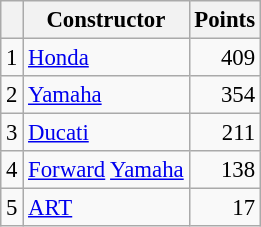<table class="wikitable" style="font-size: 95%;">
<tr>
<th></th>
<th>Constructor</th>
<th>Points</th>
</tr>
<tr>
<td align=center>1</td>
<td> <a href='#'>Honda</a></td>
<td align=right>409</td>
</tr>
<tr>
<td align=center>2</td>
<td> <a href='#'>Yamaha</a></td>
<td align=right>354</td>
</tr>
<tr>
<td align=center>3</td>
<td> <a href='#'>Ducati</a></td>
<td align=right>211</td>
</tr>
<tr>
<td align=center>4</td>
<td> <a href='#'>Forward</a> <a href='#'>Yamaha</a></td>
<td align=right>138</td>
</tr>
<tr>
<td align=center>5</td>
<td> <a href='#'>ART</a></td>
<td align=right>17</td>
</tr>
</table>
